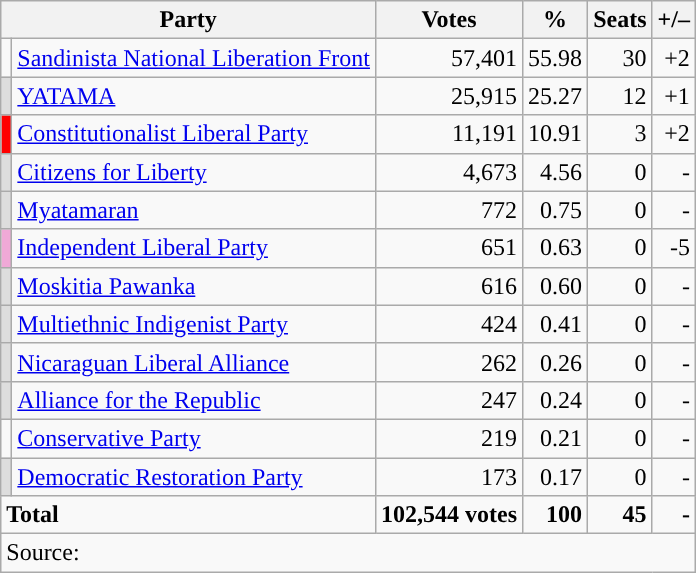<table class=wikitable style=text-align:right>
<tr>
<th colspan=2>Party</th>
<th>Votes</th>
<th>%</th>
<th>Seats</th>
<th>+/–</th>
</tr>
<tr>
<td></td>
<td align=left><a href='#'>Sandinista National Liberation Front</a></td>
<td>57,401</td>
<td>55.98</td>
<td>30</td>
<td>+2</td>
</tr>
<tr>
<td bgcolor=#DDDDDD></td>
<td align=left><a href='#'>YATAMA</a></td>
<td>25,915</td>
<td>25.27</td>
<td>12</td>
<td>+1</td>
</tr>
<tr>
<td bgcolor=#FF0000></td>
<td align=left><a href='#'>Constitutionalist Liberal Party</a></td>
<td>11,191</td>
<td>10.91</td>
<td>3</td>
<td>+2</td>
</tr>
<tr>
<td bgcolor=#DDDDDD></td>
<td align=left><a href='#'>Citizens for Liberty</a></td>
<td>4,673</td>
<td>4.56</td>
<td>0</td>
<td>-</td>
</tr>
<tr>
<td bgcolor=#DDDDDD></td>
<td align=left><a href='#'>Myatamaran</a></td>
<td>772</td>
<td>0.75</td>
<td>0</td>
<td>-</td>
</tr>
<tr>
<td bgcolor=#F0A9D7></td>
<td align=left><a href='#'>Independent Liberal Party</a></td>
<td>651</td>
<td>0.63</td>
<td>0</td>
<td>-5</td>
</tr>
<tr>
<td bgcolor=#DDDDDD></td>
<td align=left><a href='#'>Moskitia Pawanka</a></td>
<td>616</td>
<td>0.60</td>
<td>0</td>
<td>-</td>
</tr>
<tr>
<td bgcolor=#DDDDDD></td>
<td align=left><a href='#'>Multiethnic Indigenist Party</a></td>
<td>424</td>
<td>0.41</td>
<td>0</td>
<td>-</td>
</tr>
<tr>
<td bgcolor=#DDDDDD></td>
<td align=left><a href='#'>Nicaraguan Liberal Alliance</a></td>
<td>262</td>
<td>0.26</td>
<td>0</td>
<td>-</td>
</tr>
<tr>
<td bgcolor=#DDDDDD></td>
<td align=left><a href='#'>Alliance for the Republic</a></td>
<td>247</td>
<td>0.24</td>
<td>0</td>
<td>-</td>
</tr>
<tr>
<td></td>
<td align=left><a href='#'>Conservative Party</a></td>
<td>219</td>
<td>0.21</td>
<td>0</td>
<td>-</td>
</tr>
<tr>
<td bgcolor=#DDDDDD></td>
<td align=left><a href='#'>Democratic Restoration Party</a></td>
<td>173</td>
<td>0.17</td>
<td>0</td>
<td>-</td>
</tr>
<tr>
<td align=left colspan=2><strong>Total</strong></td>
<td><strong>102,544 votes</strong></td>
<td><strong>100</strong></td>
<td><strong>45</strong></td>
<td><strong>-</strong></td>
</tr>
<tr>
<td align=left colspan=6>Source:</td>
</tr>
</table>
